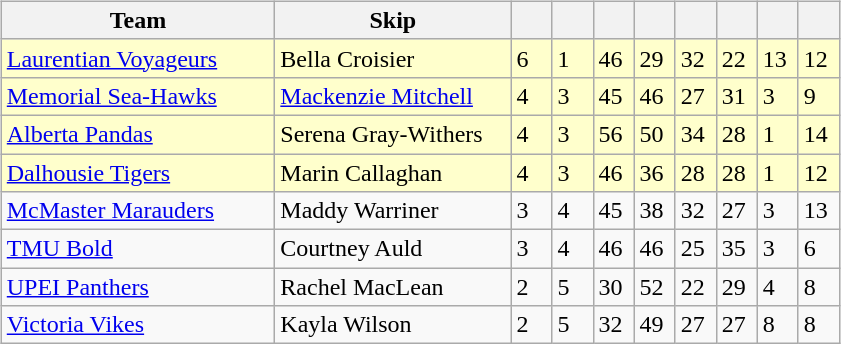<table>
<tr>
<td valign=top width=10%><br><table class=wikitable>
<tr>
<th width=175>Team</th>
<th width=150>Skip</th>
<th width=20></th>
<th width=20></th>
<th width=20></th>
<th width=20></th>
<th width=20></th>
<th width=20></th>
<th width=20></th>
<th width=20></th>
</tr>
<tr bgcolor=#ffffcc>
<td> <a href='#'>Laurentian Voyageurs</a></td>
<td>Bella Croisier</td>
<td>6</td>
<td>1</td>
<td>46</td>
<td>29</td>
<td>32</td>
<td>22</td>
<td>13</td>
<td>12</td>
</tr>
<tr bgcolor=#ffffcc>
<td> <a href='#'>Memorial Sea-Hawks</a></td>
<td><a href='#'>Mackenzie Mitchell</a></td>
<td>4</td>
<td>3</td>
<td>45</td>
<td>46</td>
<td>27</td>
<td>31</td>
<td>3</td>
<td>9</td>
</tr>
<tr bgcolor=#ffffcc>
<td> <a href='#'>Alberta Pandas</a></td>
<td>Serena Gray-Withers</td>
<td>4</td>
<td>3</td>
<td>56</td>
<td>50</td>
<td>34</td>
<td>28</td>
<td>1</td>
<td>14</td>
</tr>
<tr bgcolor=#ffffcc>
<td> <a href='#'>Dalhousie Tigers</a></td>
<td>Marin Callaghan</td>
<td>4</td>
<td>3</td>
<td>46</td>
<td>36</td>
<td>28</td>
<td>28</td>
<td>1</td>
<td>12</td>
</tr>
<tr>
<td> <a href='#'>McMaster Marauders</a></td>
<td>Maddy Warriner</td>
<td>3</td>
<td>4</td>
<td>45</td>
<td>38</td>
<td>32</td>
<td>27</td>
<td>3</td>
<td>13</td>
</tr>
<tr>
<td> <a href='#'>TMU Bold</a></td>
<td>Courtney Auld</td>
<td>3</td>
<td>4</td>
<td>46</td>
<td>46</td>
<td>25</td>
<td>35</td>
<td>3</td>
<td>6</td>
</tr>
<tr>
<td> <a href='#'>UPEI Panthers</a></td>
<td>Rachel MacLean</td>
<td>2</td>
<td>5</td>
<td>30</td>
<td>52</td>
<td>22</td>
<td>29</td>
<td>4</td>
<td>8</td>
</tr>
<tr>
<td> <a href='#'>Victoria Vikes</a></td>
<td>Kayla Wilson</td>
<td>2</td>
<td>5</td>
<td>32</td>
<td>49</td>
<td>27</td>
<td>27</td>
<td>8</td>
<td>8</td>
</tr>
</table>
</td>
</tr>
</table>
